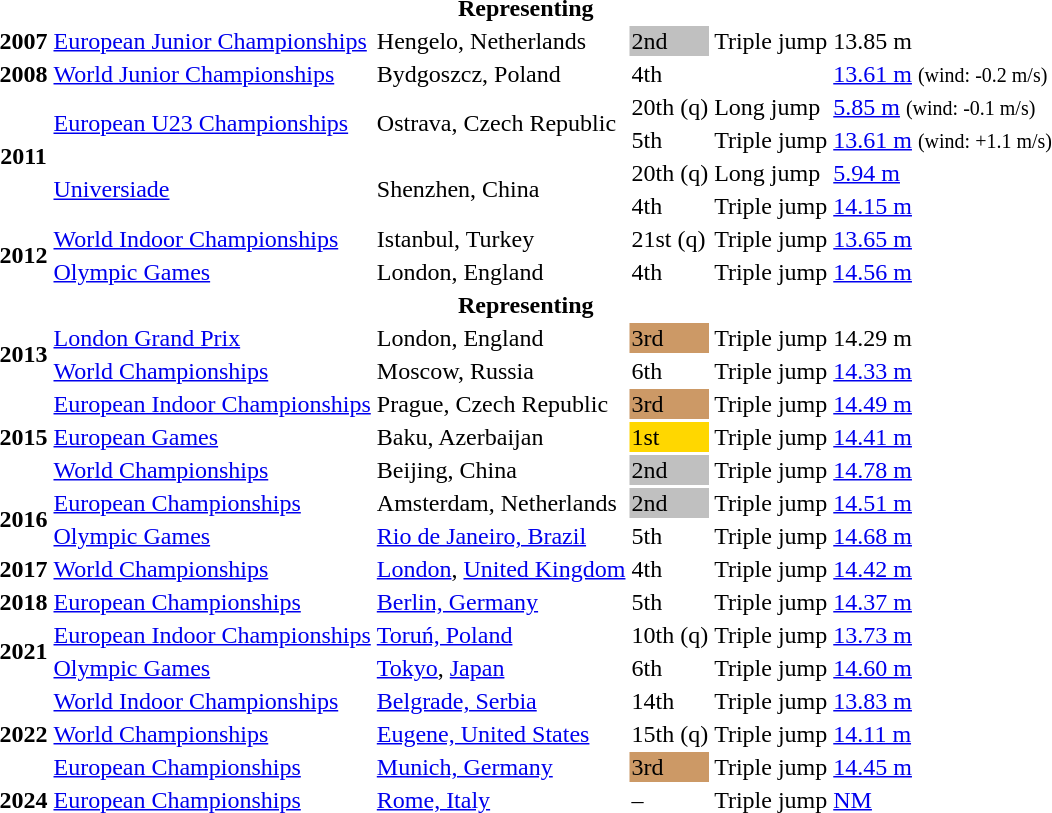<table>
<tr>
<th colspan=6>Representing </th>
</tr>
<tr>
<th>2007</th>
<td align=left><a href='#'>European Junior Championships</a></td>
<td align=left>Hengelo, Netherlands</td>
<td bgcolor=silver>2nd</td>
<td>Triple jump</td>
<td>13.85 m</td>
</tr>
<tr>
<th>2008</th>
<td align=left><a href='#'>World Junior Championships</a></td>
<td align=left>Bydgoszcz, Poland</td>
<td>4th</td>
<td></td>
<td><a href='#'>13.61 m</a> <small>(wind: -0.2 m/s)</small></td>
</tr>
<tr>
<th rowspan=4>2011</th>
<td rowspan=2 align=left><a href='#'>European U23 Championships</a></td>
<td rowspan=2 align=left>Ostrava, Czech Republic</td>
<td>20th (q)</td>
<td>Long jump</td>
<td><a href='#'>5.85 m</a> <small>(wind: -0.1 m/s)</small></td>
</tr>
<tr>
<td>5th</td>
<td>Triple jump</td>
<td><a href='#'>13.61 m</a> <small>(wind: +1.1 m/s)</small></td>
</tr>
<tr>
<td rowspan=2 align=left><a href='#'>Universiade</a></td>
<td rowspan=2 align=left>Shenzhen, China</td>
<td>20th (q)</td>
<td>Long jump</td>
<td><a href='#'>5.94 m</a></td>
</tr>
<tr>
<td>4th</td>
<td>Triple jump</td>
<td><a href='#'>14.15 m</a></td>
</tr>
<tr>
<th rowspan=2>2012</th>
<td align=left><a href='#'>World Indoor Championships</a></td>
<td align=left>Istanbul, Turkey</td>
<td>21st (q)</td>
<td>Triple jump</td>
<td><a href='#'>13.65 m</a></td>
</tr>
<tr>
<td align=left><a href='#'>Olympic Games</a></td>
<td align=left>London, England</td>
<td>4th</td>
<td>Triple jump</td>
<td><a href='#'>14.56 m</a></td>
</tr>
<tr>
<th colspan=6>Representing </th>
</tr>
<tr>
<th rowspan=2>2013</th>
<td align=left><a href='#'>London Grand Prix</a></td>
<td align=left>London, England</td>
<td bgcolor=#cc9966>3rd</td>
<td>Triple jump</td>
<td>14.29 m</td>
</tr>
<tr>
<td align=left><a href='#'>World Championships</a></td>
<td align=left>Moscow, Russia</td>
<td>6th</td>
<td>Triple jump</td>
<td><a href='#'>14.33 m</a></td>
</tr>
<tr>
<th rowspan=3>2015</th>
<td align=left><a href='#'>European Indoor Championships</a></td>
<td align=left>Prague, Czech Republic</td>
<td bgcolor=#cc9966>3rd</td>
<td>Triple jump</td>
<td><a href='#'>14.49 m</a></td>
</tr>
<tr>
<td align=left><a href='#'>European Games</a></td>
<td align=left>Baku, Azerbaijan</td>
<td bgcolor=gold>1st</td>
<td>Triple jump</td>
<td><a href='#'>14.41 m</a></td>
</tr>
<tr>
<td align=left><a href='#'>World Championships</a></td>
<td align=left>Beijing, China</td>
<td bgcolor=silver>2nd</td>
<td>Triple jump</td>
<td><a href='#'>14.78 m</a></td>
</tr>
<tr>
<th rowspan=2>2016</th>
<td align=left><a href='#'>European Championships</a></td>
<td align=left>Amsterdam, Netherlands</td>
<td bgcolor=silver>2nd</td>
<td>Triple jump</td>
<td><a href='#'>14.51 m</a></td>
</tr>
<tr>
<td align=left><a href='#'>Olympic Games</a></td>
<td align=left><a href='#'>Rio de Janeiro, Brazil</a></td>
<td>5th</td>
<td>Triple jump</td>
<td><a href='#'>14.68 m</a></td>
</tr>
<tr>
<th>2017</th>
<td align=left><a href='#'>World Championships</a></td>
<td align=left><a href='#'>London</a>, <a href='#'>United Kingdom</a></td>
<td>4th</td>
<td>Triple jump</td>
<td><a href='#'>14.42 m</a></td>
</tr>
<tr>
<th>2018</th>
<td align=left><a href='#'>European Championships</a></td>
<td align=left><a href='#'>Berlin, Germany</a></td>
<td>5th</td>
<td>Triple jump</td>
<td><a href='#'>14.37 m</a></td>
</tr>
<tr>
<th rowspan=2>2021</th>
<td align=left><a href='#'>European Indoor Championships</a></td>
<td align=left><a href='#'>Toruń, Poland</a></td>
<td>10th (q)</td>
<td>Triple jump</td>
<td><a href='#'>13.73 m</a></td>
</tr>
<tr>
<td align=left><a href='#'>Olympic Games</a></td>
<td align=left><a href='#'>Tokyo</a>, <a href='#'>Japan</a></td>
<td>6th</td>
<td>Triple jump</td>
<td><a href='#'>14.60 m</a></td>
</tr>
<tr>
<th rowspan=3>2022</th>
<td align=left><a href='#'>World Indoor Championships</a></td>
<td align=left><a href='#'>Belgrade, Serbia</a></td>
<td>14th</td>
<td>Triple jump</td>
<td><a href='#'>13.83 m</a></td>
</tr>
<tr>
<td align=left><a href='#'>World Championships</a></td>
<td align=left><a href='#'>Eugene, United States</a></td>
<td>15th (q)</td>
<td>Triple jump</td>
<td><a href='#'>14.11 m</a></td>
</tr>
<tr>
<td align=left><a href='#'>European Championships</a></td>
<td align=left><a href='#'>Munich, Germany</a></td>
<td bgcolor=cc9966>3rd</td>
<td>Triple jump</td>
<td><a href='#'>14.45 m</a></td>
</tr>
<tr>
<th>2024</th>
<td align=left><a href='#'>European Championships</a></td>
<td align=left><a href='#'>Rome, Italy</a></td>
<td>–</td>
<td>Triple jump</td>
<td><a href='#'>NM</a></td>
</tr>
</table>
